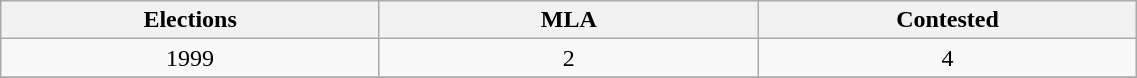<table class="wikitable sortable" border="1" width=60%>
<tr>
<th width="130px">Elections</th>
<th width="130px">MLA</th>
<th width="130px">Contested</th>
</tr>
<tr>
<td style="text-align: center;">1999</td>
<td style="text-align: center;">2</td>
<td style="text-align: center;">4</td>
</tr>
<tr>
</tr>
</table>
